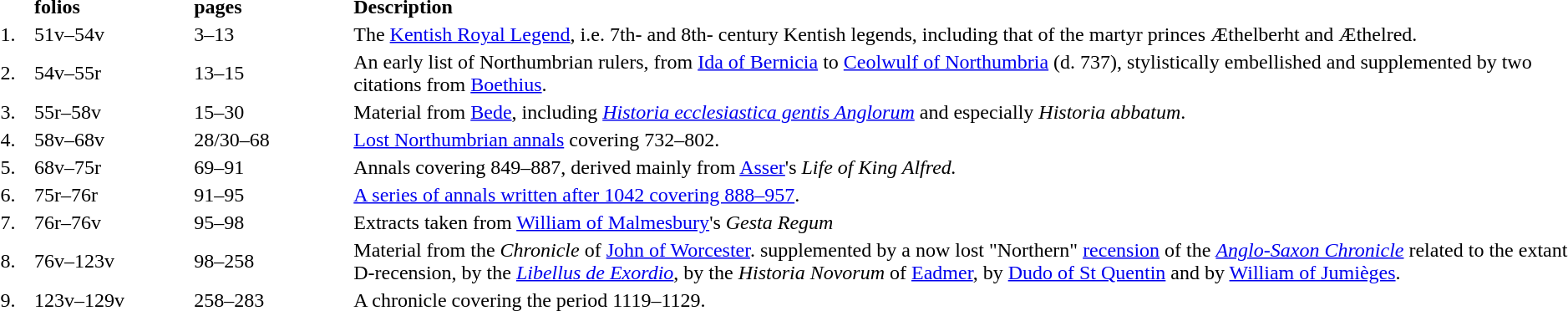<table class="table" valign="top" halign="left">
<tr>
<td width="2%"></td>
<td width="10%"><strong>folios</strong></td>
<td width="10%"><strong>pages</strong></td>
<td width="78%"><strong>Description</strong></td>
</tr>
<tr>
<td>1.</td>
<td>51v–54v</td>
<td>3–13</td>
<td>The <a href='#'>Kentish Royal Legend</a>, i.e. 7th- and 8th- century Kentish legends, including that of the martyr princes Æthelberht and Æthelred.</td>
</tr>
<tr>
<td>2.</td>
<td>54v–55r</td>
<td>13–15</td>
<td>An early list of Northumbrian rulers, from <a href='#'>Ida of Bernicia</a> to <a href='#'>Ceolwulf of Northumbria</a> (d. 737), stylistically embellished and supplemented by two citations from <a href='#'>Boethius</a>.</td>
</tr>
<tr>
<td>3.</td>
<td>55r–58v</td>
<td>15–30</td>
<td>Material from <a href='#'>Bede</a>, including <em><a href='#'>Historia ecclesiastica gentis Anglorum</a></em> and especially <em>Historia abbatum</em>.</td>
</tr>
<tr>
<td>4.</td>
<td>58v–68v</td>
<td>28/30–68</td>
<td><a href='#'>Lost Northumbrian annals</a> covering 732–802.</td>
</tr>
<tr>
<td>5.</td>
<td>68v–75r</td>
<td>69–91</td>
<td>Annals covering 849–887, derived mainly from <a href='#'>Asser</a>'s <em>Life of King Alfred.</em></td>
</tr>
<tr>
<td>6.</td>
<td>75r–76r</td>
<td>91–95</td>
<td><a href='#'>A series of annals written after 1042 covering 888–957</a>.</td>
</tr>
<tr>
<td>7.</td>
<td>76r–76v</td>
<td>95–98</td>
<td>Extracts taken from <a href='#'>William of Malmesbury</a>'s <em>Gesta Regum</em></td>
</tr>
<tr>
<td>8.</td>
<td>76v–123v</td>
<td>98–258</td>
<td>Material from the <em>Chronicle</em> of <a href='#'>John of Worcester</a>. supplemented by a now lost "Northern" <a href='#'>recension</a> of the <em><a href='#'>Anglo-Saxon Chronicle</a></em> related to the extant D-recension, by the <em><a href='#'>Libellus de Exordio</a></em>, by the <em>Historia Novorum</em> of <a href='#'>Eadmer</a>, by <a href='#'>Dudo of St Quentin</a> and by <a href='#'>William of Jumièges</a>.</td>
</tr>
<tr>
<td>9.</td>
<td>123v–129v</td>
<td>258–283</td>
<td>A chronicle covering the period 1119–1129.</td>
</tr>
</table>
